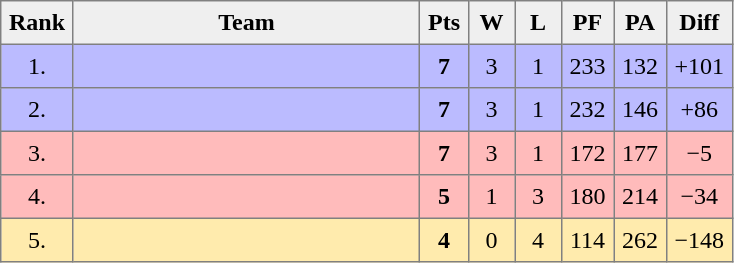<table style=border-collapse:collapse border=1 cellspacing=0 cellpadding=5>
<tr align=center bgcolor=#efefef>
<th width=20>Rank</th>
<th width=220>Team</th>
<th width=20>Pts</th>
<th width=20>W</th>
<th width=20>L</th>
<th width=20>PF</th>
<th width=20>PA</th>
<th width=20>Diff</th>
</tr>
<tr align=center bgcolor="#BBBBFF">
<td>1.</td>
<td align=left></td>
<td><strong>7</strong></td>
<td>3</td>
<td>1</td>
<td>233</td>
<td>132</td>
<td>+101</td>
</tr>
<tr align=center bgcolor="#BBBBFF">
<td>2.</td>
<td align=left></td>
<td><strong>7</strong></td>
<td>3</td>
<td>1</td>
<td>232</td>
<td>146</td>
<td>+86</td>
</tr>
<tr align=center bgcolor="#ffbbbb">
<td>3.</td>
<td align=left></td>
<td><strong>7</strong></td>
<td>3</td>
<td>1</td>
<td>172</td>
<td>177</td>
<td>−5</td>
</tr>
<tr align=center bgcolor="#ffbbbb">
<td>4.</td>
<td align=left></td>
<td><strong>5</strong></td>
<td>1</td>
<td>3</td>
<td>180</td>
<td>214</td>
<td>−34</td>
</tr>
<tr align=center bgcolor="#ffebad">
<td>5.</td>
<td align=left></td>
<td><strong>4</strong></td>
<td>0</td>
<td>4</td>
<td>114</td>
<td>262</td>
<td>−148</td>
</tr>
</table>
